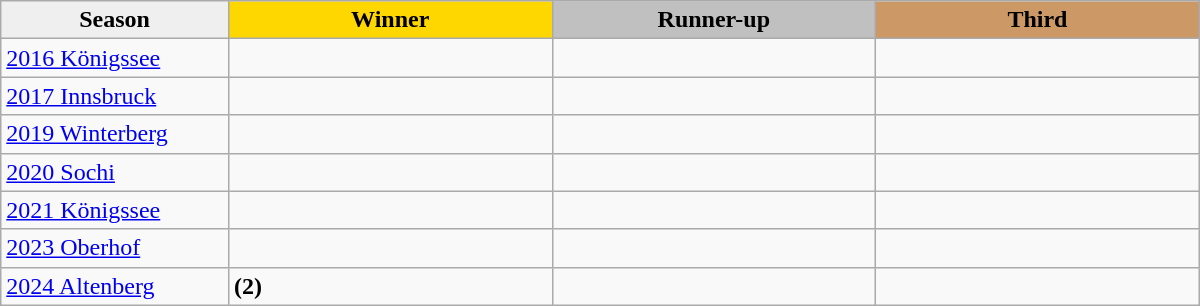<table class="wikitable sortable" style="width:800px;">
<tr>
<th style="width:19%; background:#efefef;">Season</th>
<th style="width:27%; background:gold">Winner</th>
<th style="width:27%; background:silver">Runner-up</th>
<th style="width:27%; background:#CC9966">Third</th>
</tr>
<tr>
<td><a href='#'>2016 Königssee</a></td>
<td></td>
<td></td>
<td></td>
</tr>
<tr>
<td><a href='#'>2017 Innsbruck</a></td>
<td></td>
<td></td>
<td></td>
</tr>
<tr>
<td><a href='#'>2019 Winterberg</a></td>
<td></td>
<td></td>
<td></td>
</tr>
<tr>
<td><a href='#'>2020 Sochi</a></td>
<td></td>
<td></td>
<td></td>
</tr>
<tr>
<td><a href='#'>2021 Königssee</a></td>
<td></td>
<td></td>
<td></td>
</tr>
<tr>
<td><a href='#'>2023 Oberhof</a></td>
<td></td>
<td></td>
<td></td>
</tr>
<tr>
<td><a href='#'>2024 Altenberg</a></td>
<td> <strong>(2)</strong></td>
<td></td>
<td></td>
</tr>
</table>
